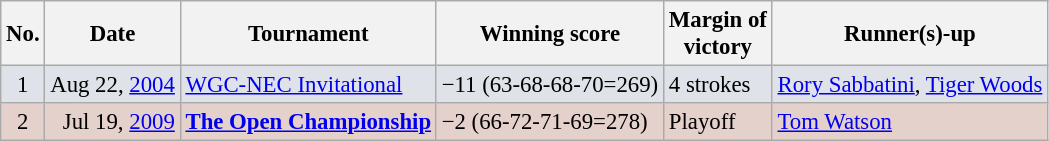<table class="wikitable" style="font-size:95%;">
<tr>
<th>No.</th>
<th>Date</th>
<th>Tournament</th>
<th>Winning score</th>
<th>Margin of<br>victory</th>
<th>Runner(s)-up</th>
</tr>
<tr style="background:#dfe2e9;">
<td align=center>1</td>
<td align=right>Aug 22, <a href='#'>2004</a></td>
<td><a href='#'>WGC-NEC Invitational</a></td>
<td>−11 (63-68-68-70=269)</td>
<td>4 strokes</td>
<td> <a href='#'>Rory Sabbatini</a>,  <a href='#'>Tiger Woods</a></td>
</tr>
<tr style="background:#e5d1cb;">
<td align=center>2</td>
<td align=right>Jul 19, <a href='#'>2009</a></td>
<td><strong><a href='#'>The Open Championship</a></strong></td>
<td>−2 (66-72-71-69=278)</td>
<td>Playoff</td>
<td> <a href='#'>Tom Watson</a></td>
</tr>
</table>
